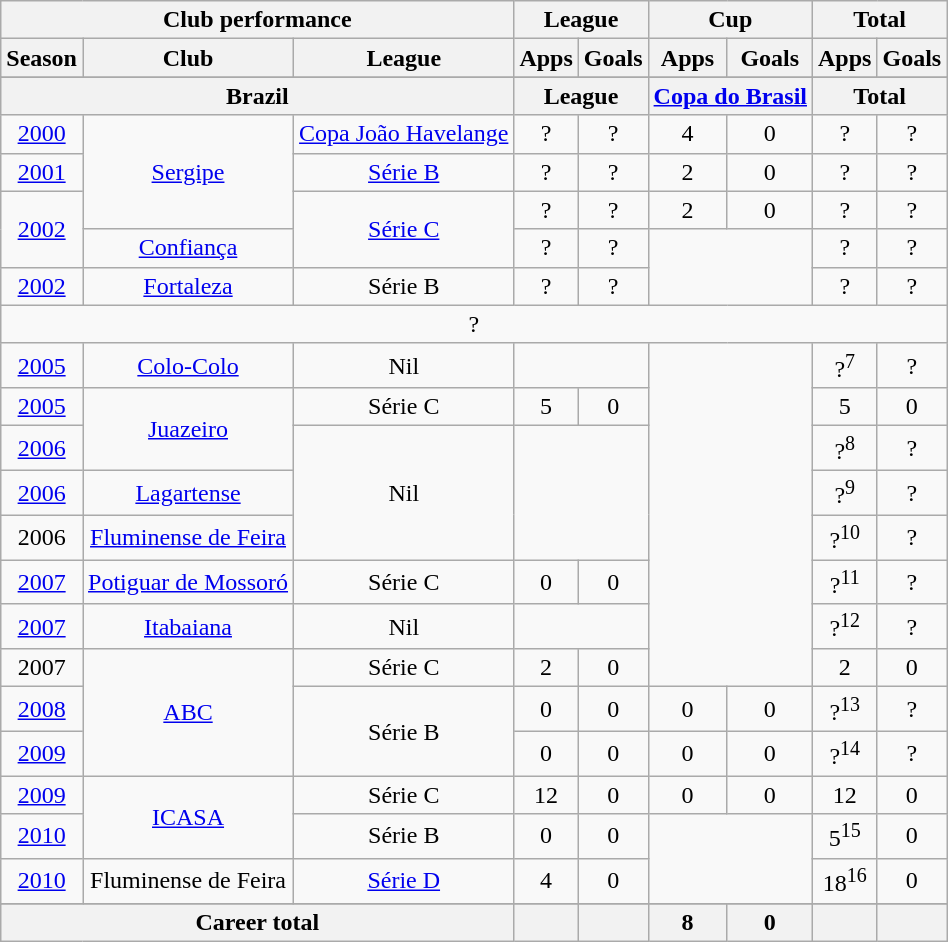<table class="wikitable" style="text-align:center">
<tr>
<th colspan=3>Club performance</th>
<th colspan=2>League</th>
<th colspan=2>Cup</th>
<th colspan=2>Total</th>
</tr>
<tr>
<th>Season</th>
<th>Club</th>
<th>League</th>
<th>Apps</th>
<th>Goals</th>
<th>Apps</th>
<th>Goals</th>
<th>Apps</th>
<th>Goals</th>
</tr>
<tr>
</tr>
<tr>
<th colspan=3>Brazil</th>
<th colspan=2>League</th>
<th colspan=2><a href='#'>Copa do Brasil</a></th>
<th colspan=2>Total</th>
</tr>
<tr>
<td><a href='#'>2000</a></td>
<td rowspan=3><a href='#'>Sergipe</a></td>
<td><a href='#'>Copa João Havelange</a></td>
<td>?</td>
<td>?</td>
<td>4</td>
<td>0</td>
<td>?</td>
<td>?</td>
</tr>
<tr>
<td><a href='#'>2001</a></td>
<td><a href='#'>Série B</a></td>
<td>?</td>
<td>?</td>
<td>2</td>
<td>0</td>
<td>?</td>
<td>?</td>
</tr>
<tr>
<td rowspan=2><a href='#'>2002</a></td>
<td rowspan=2><a href='#'>Série C</a></td>
<td>?</td>
<td>?</td>
<td>2</td>
<td>0</td>
<td>?</td>
<td>?</td>
</tr>
<tr>
<td><a href='#'>Confiança</a></td>
<td>?</td>
<td>?</td>
<td rowspan=2 colspan=2></td>
<td>?</td>
<td>?</td>
</tr>
<tr>
<td><a href='#'>2002</a></td>
<td><a href='#'>Fortaleza</a></td>
<td>Série B</td>
<td>?</td>
<td>?</td>
<td>?</td>
<td>?</td>
</tr>
<tr>
<td colspan=9>?</td>
</tr>
<tr>
<td><a href='#'>2005</a></td>
<td><a href='#'>Colo-Colo</a></td>
<td>Nil</td>
<td colspan=2></td>
<td rowspan=8 colspan=2></td>
<td>?<sup>7</sup></td>
<td>?</td>
</tr>
<tr>
<td><a href='#'>2005</a></td>
<td rowspan=2><a href='#'>Juazeiro</a></td>
<td>Série C</td>
<td>5</td>
<td>0</td>
<td>5</td>
<td>0</td>
</tr>
<tr>
<td><a href='#'>2006</a></td>
<td rowspan=3>Nil</td>
<td rowspan=3 colspan=2></td>
<td>?<sup>8</sup></td>
<td>?</td>
</tr>
<tr>
<td><a href='#'>2006</a></td>
<td><a href='#'>Lagartense</a></td>
<td>?<sup>9</sup></td>
<td>?</td>
</tr>
<tr>
<td>2006</td>
<td><a href='#'>Fluminense de Feira</a></td>
<td>?<sup>10</sup></td>
<td>?</td>
</tr>
<tr>
<td><a href='#'>2007</a></td>
<td><a href='#'>Potiguar de Mossoró</a></td>
<td>Série C</td>
<td>0</td>
<td>0</td>
<td>?<sup>11</sup></td>
<td>?</td>
</tr>
<tr>
<td><a href='#'>2007</a></td>
<td><a href='#'>Itabaiana</a></td>
<td>Nil</td>
<td colspan=2></td>
<td>?<sup>12</sup></td>
<td>?</td>
</tr>
<tr>
<td>2007</td>
<td rowspan=3><a href='#'>ABC</a></td>
<td>Série C</td>
<td>2</td>
<td>0</td>
<td>2</td>
<td>0</td>
</tr>
<tr>
<td><a href='#'>2008</a></td>
<td rowspan=2>Série B</td>
<td>0</td>
<td>0</td>
<td>0</td>
<td>0</td>
<td>?<sup>13</sup></td>
<td>?</td>
</tr>
<tr>
<td><a href='#'>2009</a></td>
<td>0</td>
<td>0</td>
<td>0</td>
<td>0</td>
<td>?<sup>14</sup></td>
<td>?</td>
</tr>
<tr>
<td><a href='#'>2009</a></td>
<td rowspan=2><a href='#'>ICASA</a></td>
<td>Série C</td>
<td>12</td>
<td>0</td>
<td>0</td>
<td>0</td>
<td>12</td>
<td>0</td>
</tr>
<tr>
<td><a href='#'>2010</a></td>
<td>Série B</td>
<td>0</td>
<td>0</td>
<td rowspan=2 colspan=2></td>
<td>5<sup>15</sup></td>
<td>0</td>
</tr>
<tr>
<td><a href='#'>2010</a></td>
<td>Fluminense de Feira</td>
<td><a href='#'>Série D</a></td>
<td>4</td>
<td>0</td>
<td>18<sup>16</sup></td>
<td>0</td>
</tr>
<tr>
</tr>
<tr>
<th colspan=3>Career total</th>
<th></th>
<th></th>
<th>8</th>
<th>0</th>
<th></th>
<th></th>
</tr>
</table>
